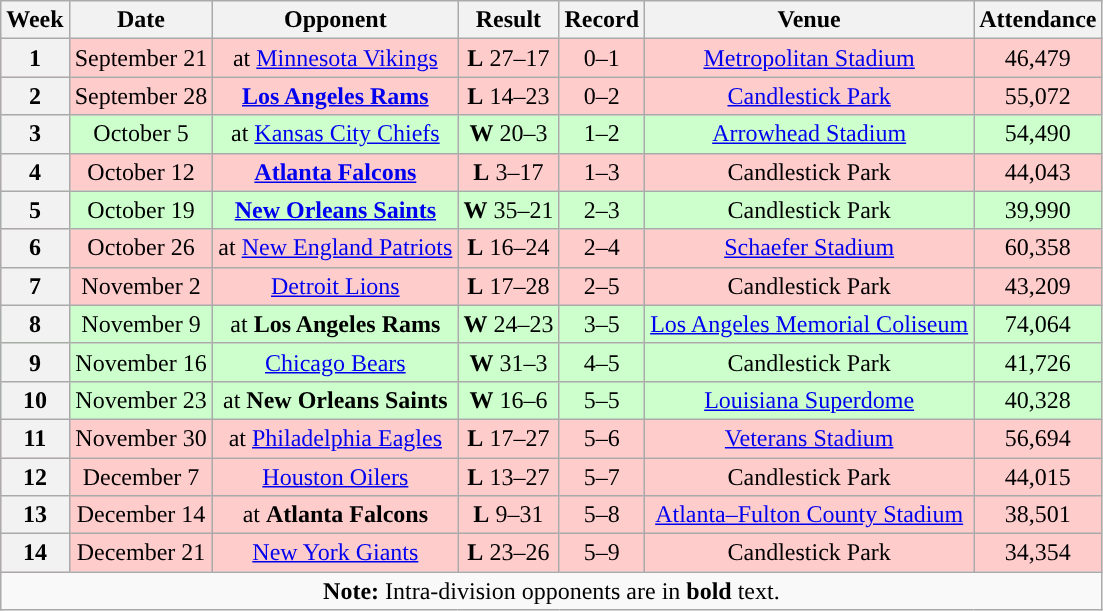<table class="wikitable" style="text-align:center">
<tr>
<th>Week</th>
<th>Date</th>
<th>Opponent</th>
<th>Result</th>
<th>Record</th>
<th>Venue</th>
<th>Attendance</th>
</tr>
<tr style="background:#fcc">
<th>1</th>
<td>September 21</td>
<td>at <a href='#'>Minnesota Vikings</a></td>
<td><strong>L</strong> 27–17</td>
<td>0–1</td>
<td><a href='#'>Metropolitan Stadium</a></td>
<td>46,479</td>
</tr>
<tr style="background:#fcc">
<th>2</th>
<td>September 28</td>
<td><strong><a href='#'>Los Angeles Rams</a></strong></td>
<td><strong>L</strong> 14–23</td>
<td>0–2</td>
<td><a href='#'>Candlestick Park</a></td>
<td>55,072</td>
</tr>
<tr style="background:#cfc"">
<th>3</th>
<td>October 5</td>
<td>at <a href='#'>Kansas City Chiefs</a></td>
<td><strong>W</strong> 20–3</td>
<td>1–2</td>
<td><a href='#'>Arrowhead Stadium</a></td>
<td>54,490</td>
</tr>
<tr style="background:#fcc">
<th>4</th>
<td>October 12</td>
<td><strong><a href='#'>Atlanta Falcons</a></strong></td>
<td><strong>L</strong> 3–17</td>
<td>1–3</td>
<td>Candlestick Park</td>
<td>44,043</td>
</tr>
<tr style="background:#cfc"">
<th>5</th>
<td>October 19</td>
<td><strong><a href='#'>New Orleans Saints</a></strong></td>
<td><strong>W</strong> 35–21</td>
<td>2–3</td>
<td>Candlestick Park</td>
<td>39,990</td>
</tr>
<tr style="background:#fcc">
<th>6</th>
<td>October 26</td>
<td>at <a href='#'>New England Patriots</a></td>
<td><strong>L</strong> 16–24</td>
<td>2–4</td>
<td><a href='#'>Schaefer Stadium</a></td>
<td>60,358</td>
</tr>
<tr style="background:#fcc">
<th>7</th>
<td>November 2</td>
<td><a href='#'>Detroit Lions</a></td>
<td><strong>L</strong> 17–28</td>
<td>2–5</td>
<td>Candlestick Park</td>
<td>43,209</td>
</tr>
<tr style="background:#cfc"">
<th>8</th>
<td>November 9</td>
<td>at <strong>Los Angeles Rams</strong></td>
<td><strong>W</strong> 24–23</td>
<td>3–5</td>
<td><a href='#'>Los Angeles Memorial Coliseum</a></td>
<td>74,064</td>
</tr>
<tr style="background:#cfc"">
<th>9</th>
<td>November 16</td>
<td><a href='#'>Chicago Bears</a></td>
<td><strong>W</strong> 31–3</td>
<td>4–5</td>
<td>Candlestick Park</td>
<td>41,726</td>
</tr>
<tr style="background:#cfc"">
<th>10</th>
<td>November 23</td>
<td>at <strong>New Orleans Saints</strong></td>
<td><strong>W</strong> 16–6</td>
<td>5–5</td>
<td><a href='#'>Louisiana Superdome</a></td>
<td>40,328</td>
</tr>
<tr style="background:#fcc">
<th>11</th>
<td>November 30</td>
<td>at <a href='#'>Philadelphia Eagles</a></td>
<td><strong>L</strong> 17–27</td>
<td>5–6</td>
<td><a href='#'>Veterans Stadium</a></td>
<td>56,694</td>
</tr>
<tr style="background:#fcc">
<th>12</th>
<td>December 7</td>
<td><a href='#'>Houston Oilers</a></td>
<td><strong>L</strong> 13–27</td>
<td>5–7</td>
<td>Candlestick Park</td>
<td>44,015</td>
</tr>
<tr style="background:#fcc">
<th>13</th>
<td>December 14</td>
<td>at <strong>Atlanta Falcons</strong></td>
<td><strong>L</strong> 9–31</td>
<td>5–8</td>
<td><a href='#'>Atlanta–Fulton County Stadium</a></td>
<td>38,501</td>
</tr>
<tr style="background:#fcc">
<th>14</th>
<td>December 21</td>
<td><a href='#'>New York Giants</a></td>
<td><strong>L</strong> 23–26</td>
<td>5–9</td>
<td>Candlestick Park</td>
<td>34,354</td>
</tr>
<tr>
<td colspan="8"><strong>Note:</strong> Intra-division opponents are in <strong>bold</strong> text.</td>
</tr>
</table>
